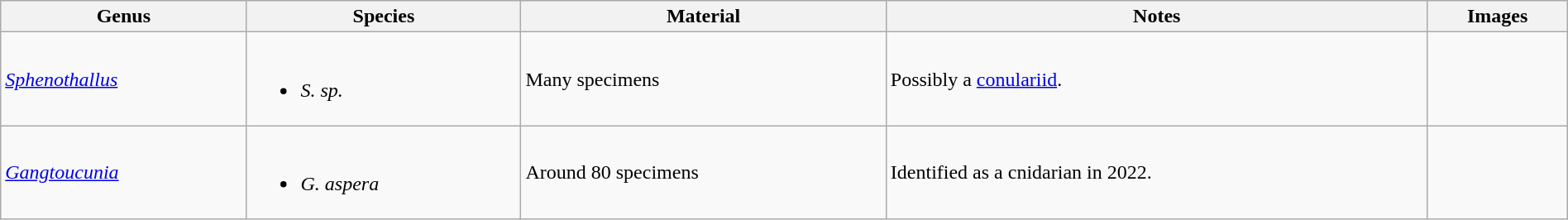<table class="wikitable" style="margin:auto;width:100%;">
<tr>
<th>Genus</th>
<th>Species</th>
<th>Material</th>
<th>Notes</th>
<th>Images</th>
</tr>
<tr>
<td><em><a href='#'>Sphenothallus</a></em></td>
<td><br><ul><li><em>S. sp.</em></li></ul></td>
<td>Many specimens</td>
<td>Possibly a <a href='#'>conulariid</a>.</td>
<td></td>
</tr>
<tr>
<td><em><a href='#'>Gangtoucunia</a></em></td>
<td><br><ul><li><em>G. aspera</em></li></ul></td>
<td>Around 80 specimens</td>
<td>Identified as a cnidarian in 2022.</td>
<td></td>
</tr>
</table>
